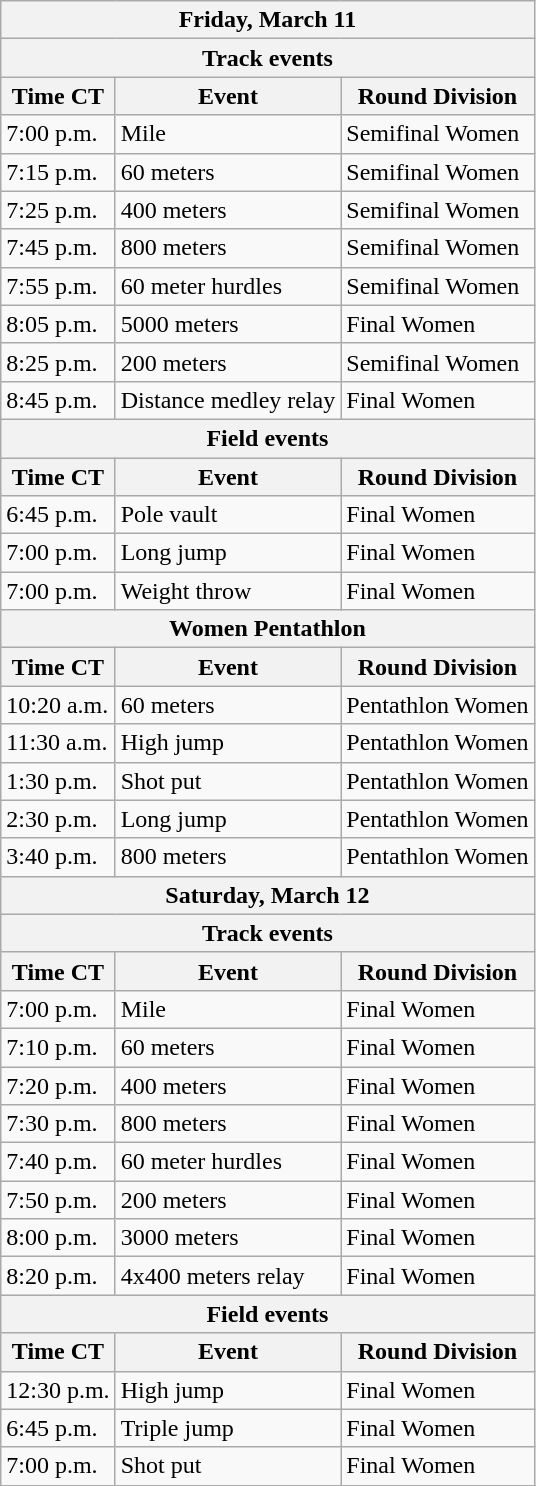<table class="wikitable collapsible">
<tr>
<th colspan="6">Friday, March 11</th>
</tr>
<tr>
<th colspan="6">Track events</th>
</tr>
<tr>
<th>Time CT</th>
<th>Event</th>
<th>Round Division</th>
</tr>
<tr>
<td>7:00 p.m.</td>
<td>Mile</td>
<td>Semifinal Women</td>
</tr>
<tr>
<td>7:15 p.m.</td>
<td>60 meters</td>
<td>Semifinal Women</td>
</tr>
<tr>
<td>7:25 p.m.</td>
<td>400 meters</td>
<td>Semifinal Women</td>
</tr>
<tr>
<td>7:45 p.m.</td>
<td>800 meters</td>
<td>Semifinal Women</td>
</tr>
<tr>
<td>7:55 p.m.</td>
<td>60 meter hurdles</td>
<td>Semifinal Women</td>
</tr>
<tr>
<td>8:05 p.m.</td>
<td>5000 meters</td>
<td>Final Women</td>
</tr>
<tr>
<td>8:25 p.m.</td>
<td>200 meters</td>
<td>Semifinal Women</td>
</tr>
<tr>
<td>8:45 p.m.</td>
<td>Distance medley relay</td>
<td>Final Women</td>
</tr>
<tr>
<th colspan="6">Field events</th>
</tr>
<tr>
<th>Time CT</th>
<th>Event</th>
<th>Round Division</th>
</tr>
<tr>
<td>6:45 p.m.</td>
<td>Pole vault</td>
<td>Final Women</td>
</tr>
<tr>
<td>7:00 p.m.</td>
<td>Long jump</td>
<td>Final Women</td>
</tr>
<tr>
<td>7:00 p.m.</td>
<td>Weight throw</td>
<td>Final Women</td>
</tr>
<tr>
<th colspan="6">Women Pentathlon</th>
</tr>
<tr>
<th>Time CT</th>
<th>Event</th>
<th>Round Division</th>
</tr>
<tr>
<td>10:20 a.m.</td>
<td>60 meters</td>
<td>Pentathlon Women</td>
</tr>
<tr>
<td>11:30 a.m.</td>
<td>High jump</td>
<td>Pentathlon Women</td>
</tr>
<tr>
<td>1:30 p.m.</td>
<td>Shot put</td>
<td>Pentathlon Women</td>
</tr>
<tr>
<td>2:30 p.m.</td>
<td>Long jump</td>
<td>Pentathlon Women</td>
</tr>
<tr>
<td>3:40 p.m.</td>
<td>800 meters</td>
<td>Pentathlon Women</td>
</tr>
<tr>
<th colspan="6">Saturday, March 12</th>
</tr>
<tr>
<th colspan="6">Track events</th>
</tr>
<tr>
<th>Time CT</th>
<th>Event</th>
<th>Round Division</th>
</tr>
<tr>
<td>7:00 p.m.</td>
<td>Mile</td>
<td>Final Women</td>
</tr>
<tr>
<td>7:10 p.m.</td>
<td>60 meters</td>
<td>Final Women</td>
</tr>
<tr>
<td>7:20 p.m.</td>
<td>400 meters</td>
<td>Final Women</td>
</tr>
<tr>
<td>7:30 p.m.</td>
<td>800 meters</td>
<td>Final Women</td>
</tr>
<tr>
<td>7:40 p.m.</td>
<td>60 meter hurdles</td>
<td>Final Women</td>
</tr>
<tr>
<td>7:50 p.m.</td>
<td>200 meters</td>
<td>Final Women</td>
</tr>
<tr>
<td>8:00 p.m.</td>
<td>3000 meters</td>
<td>Final Women</td>
</tr>
<tr>
<td>8:20 p.m.</td>
<td>4x400 meters relay</td>
<td>Final Women</td>
</tr>
<tr>
<th colspan="6">Field events</th>
</tr>
<tr>
<th>Time CT</th>
<th>Event</th>
<th>Round Division</th>
</tr>
<tr>
<td>12:30 p.m.</td>
<td>High jump</td>
<td>Final Women</td>
</tr>
<tr>
<td>6:45 p.m.</td>
<td>Triple jump</td>
<td>Final Women</td>
</tr>
<tr>
<td>7:00 p.m.</td>
<td>Shot put</td>
<td>Final Women</td>
</tr>
</table>
